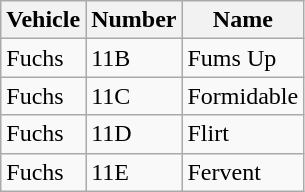<table class="wikitable">
<tr>
<th>Vehicle</th>
<th>Number</th>
<th>Name</th>
</tr>
<tr>
<td>Fuchs</td>
<td>11B</td>
<td>Fums Up</td>
</tr>
<tr>
<td>Fuchs</td>
<td>11C</td>
<td>Formidable</td>
</tr>
<tr>
<td>Fuchs</td>
<td>11D</td>
<td>Flirt</td>
</tr>
<tr>
<td>Fuchs</td>
<td>11E</td>
<td>Fervent</td>
</tr>
</table>
